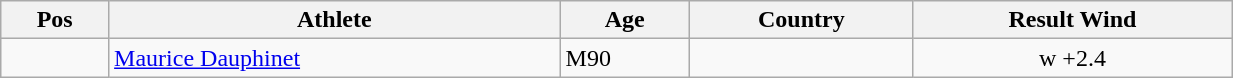<table class="wikitable"  style="text-align:center; width:65%;">
<tr>
<th>Pos</th>
<th>Athlete</th>
<th>Age</th>
<th>Country</th>
<th>Result Wind</th>
</tr>
<tr>
<td align=center></td>
<td align=left><a href='#'>Maurice Dauphinet</a></td>
<td align=left>M90</td>
<td align=left></td>
<td>w +2.4</td>
</tr>
</table>
